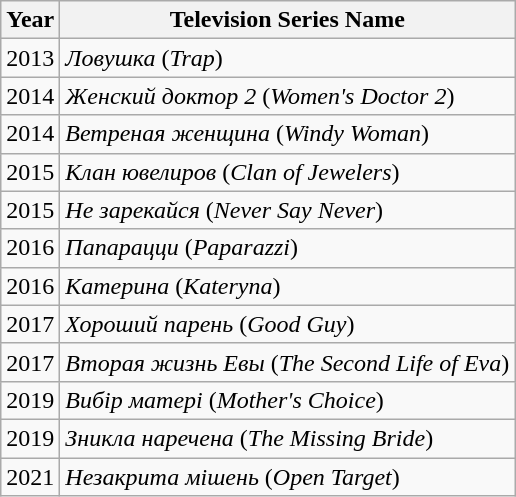<table class="wikitable">
<tr>
<th>Year</th>
<th>Television Series Name</th>
</tr>
<tr>
<td>2013</td>
<td><em>Ловушка</em> (<em>Trap</em>)</td>
</tr>
<tr>
<td>2014</td>
<td><em>Женский доктор 2</em> (<em>Women's Doctor 2</em>)</td>
</tr>
<tr>
<td>2014</td>
<td><em>Ветреная женщина</em> (<em>Windy Woman</em>)</td>
</tr>
<tr>
<td>2015</td>
<td><em>Клан ювелиров</em> (<em>Clan of Jewelers</em>)</td>
</tr>
<tr>
<td>2015</td>
<td><em>Не зарекайся</em> (<em>Never Say Never</em>)</td>
</tr>
<tr>
<td>2016</td>
<td><em>Папарацци</em> (<em>Paparazzi</em>)</td>
</tr>
<tr>
<td>2016</td>
<td><em>Катерина</em> (<em>Kateryna</em>)</td>
</tr>
<tr>
<td>2017</td>
<td><em>Хороший парень</em> (<em>Good Guy</em>)</td>
</tr>
<tr>
<td>2017</td>
<td><em>Вторая жизнь Евы</em> (<em>The Second Life of Eva</em>)</td>
</tr>
<tr>
<td>2019</td>
<td><em>Вибір матері</em> (<em>Mother's Choice</em>)</td>
</tr>
<tr>
<td>2019</td>
<td><em>Зникла наречена</em> (<em>The Missing Bride</em>)</td>
</tr>
<tr>
<td>2021</td>
<td><em>Незакрита мішень</em> (<em>Open Target</em>)</td>
</tr>
</table>
